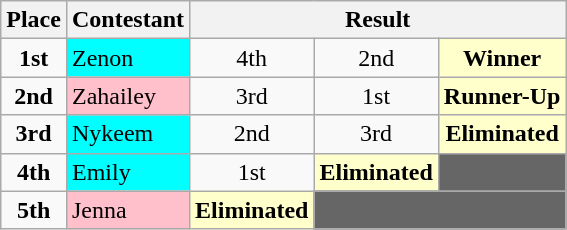<table class="wikitable">
<tr>
<th>Place</th>
<th>Contestant</th>
<th colspan="14" align="center">Result</th>
</tr>
<tr>
<td align="center"><strong>1st</strong></td>
<td bgcolor="cyan">Zenon</td>
<td align="center">4th</td>
<td align="center">2nd</td>
<td bgcolor="FFFFCC" align="center"><strong>Winner</strong></td>
</tr>
<tr>
<td align="center"><strong>2nd</strong></td>
<td bgcolor="pink">Zahailey</td>
<td align="center">3rd</td>
<td align="center">1st</td>
<td bgcolor="FFFFCC" align="center"><strong>Runner-Up</strong></td>
</tr>
<tr>
<td align="center"><strong>3rd</strong></td>
<td bgcolor="cyan">Nykeem</td>
<td align="center">2nd</td>
<td align="center">3rd</td>
<td bgcolor="FFFFCC" align="center"><strong>Eliminated</strong></td>
</tr>
<tr>
<td align="center"><strong>4th</strong></td>
<td bgcolor="cyan">Emily</td>
<td align="center">1st</td>
<td bgcolor="FFFFCC" align="center"><strong>Eliminated</strong></td>
<td colspan="1" bgcolor="666666"></td>
</tr>
<tr>
<td align="center"><strong>5th</strong></td>
<td bgcolor="pink">Jenna</td>
<td bgcolor="FFFFCC" align="center"><strong>Eliminated</strong></td>
<td colspan="2" bgcolor="666666"></td>
</tr>
</table>
